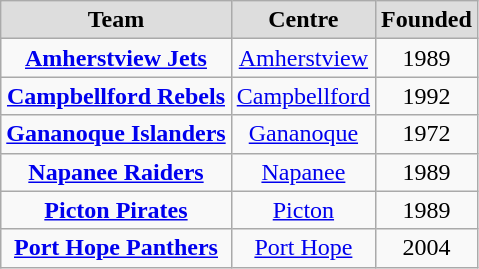<table class="wikitable">
<tr align="center"  bgcolor="#dddddd">
<td><strong>Team</strong></td>
<td><strong>Centre</strong></td>
<td><strong>Founded</strong></td>
</tr>
<tr align="center">
<td><strong><a href='#'>Amherstview Jets</a></strong></td>
<td><a href='#'>Amherstview</a></td>
<td>1989</td>
</tr>
<tr align="center">
<td><strong><a href='#'>Campbellford Rebels</a></strong></td>
<td><a href='#'>Campbellford</a></td>
<td>1992</td>
</tr>
<tr align="center">
<td><strong><a href='#'>Gananoque Islanders</a></strong></td>
<td><a href='#'>Gananoque</a></td>
<td>1972</td>
</tr>
<tr align="center">
<td><strong><a href='#'>Napanee Raiders</a></strong></td>
<td><a href='#'>Napanee</a></td>
<td>1989</td>
</tr>
<tr align="center">
<td><strong><a href='#'>Picton Pirates</a></strong></td>
<td><a href='#'>Picton</a></td>
<td>1989</td>
</tr>
<tr align="center">
<td><strong><a href='#'>Port Hope Panthers</a></strong></td>
<td><a href='#'>Port Hope</a></td>
<td>2004</td>
</tr>
</table>
